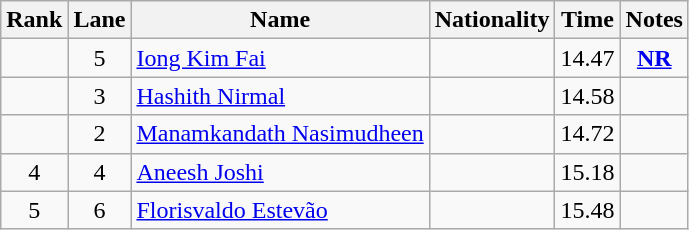<table class="wikitable sortable" style="text-align:center">
<tr>
<th>Rank</th>
<th>Lane</th>
<th>Name</th>
<th>Nationality</th>
<th>Time</th>
<th>Notes</th>
</tr>
<tr>
<td></td>
<td>5</td>
<td align=left><a href='#'>Iong Kim Fai</a></td>
<td align=left></td>
<td>14.47</td>
<td><strong><a href='#'>NR</a></strong></td>
</tr>
<tr>
<td></td>
<td>3</td>
<td align=left><a href='#'>Hashith Nirmal</a></td>
<td align=left></td>
<td>14.58</td>
<td></td>
</tr>
<tr>
<td></td>
<td>2</td>
<td align=left><a href='#'>Manamkandath Nasimudheen</a></td>
<td align=left></td>
<td>14.72</td>
<td></td>
</tr>
<tr>
<td>4</td>
<td>4</td>
<td align=left><a href='#'>Aneesh Joshi</a></td>
<td align=left></td>
<td>15.18</td>
<td></td>
</tr>
<tr>
<td>5</td>
<td>6</td>
<td align=left><a href='#'>Florisvaldo Estevão</a></td>
<td align=left></td>
<td>15.48</td>
<td></td>
</tr>
</table>
